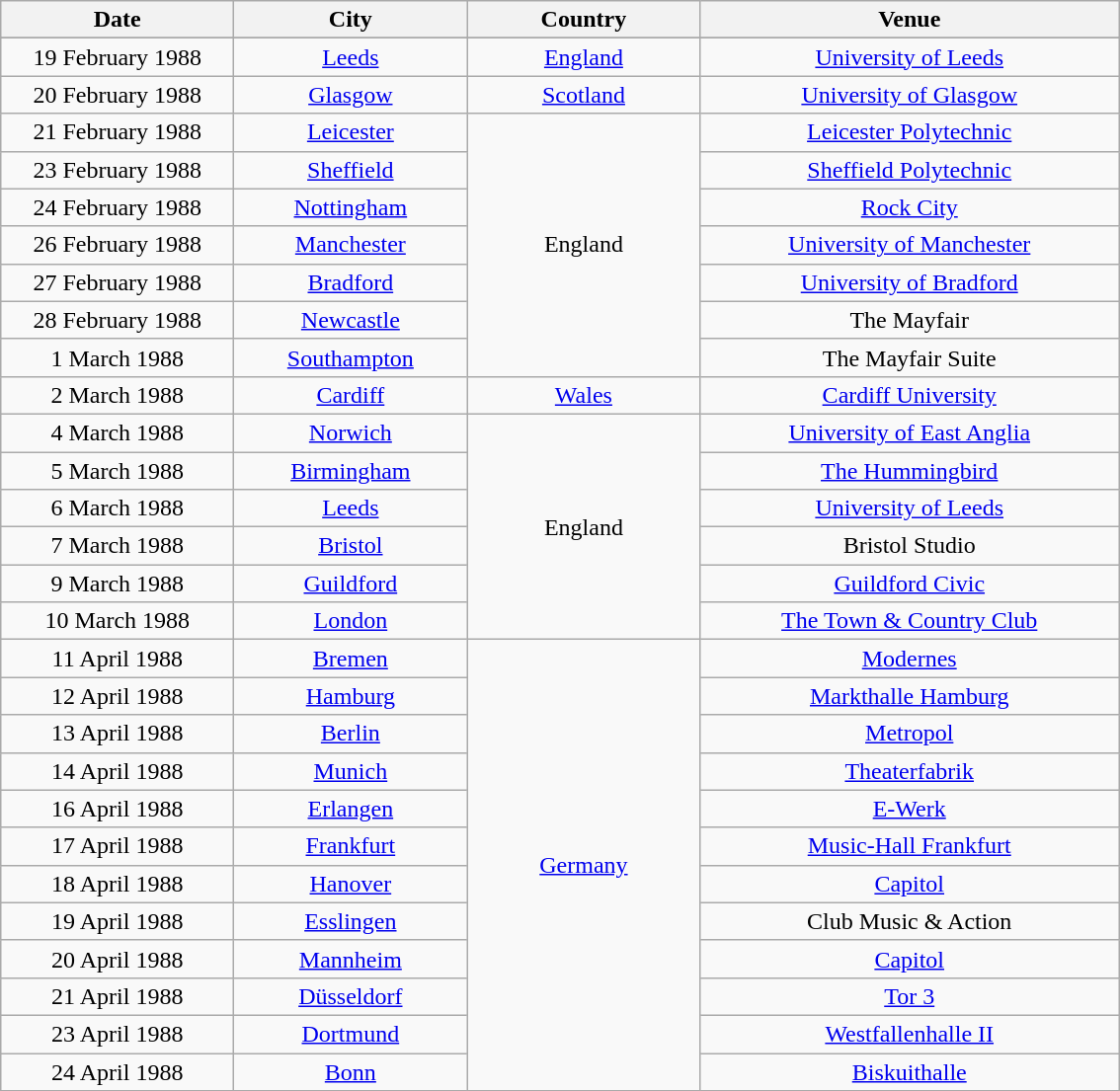<table class="wikitable" style="text-align:center;">
<tr>
<th width="150">Date</th>
<th width="150">City</th>
<th width="150">Country</th>
<th width="275">Venue</th>
</tr>
<tr>
</tr>
<tr>
<td>19 February 1988</td>
<td><a href='#'>Leeds</a></td>
<td><a href='#'>England</a></td>
<td><a href='#'>University of Leeds</a></td>
</tr>
<tr>
<td>20 February 1988</td>
<td><a href='#'>Glasgow</a></td>
<td><a href='#'>Scotland</a></td>
<td><a href='#'>University of Glasgow</a></td>
</tr>
<tr>
<td>21 February 1988</td>
<td><a href='#'>Leicester</a></td>
<td rowspan="7">England</td>
<td><a href='#'>Leicester Polytechnic</a></td>
</tr>
<tr>
<td>23 February 1988</td>
<td><a href='#'>Sheffield</a></td>
<td><a href='#'>Sheffield Polytechnic</a></td>
</tr>
<tr>
<td>24 February 1988</td>
<td><a href='#'>Nottingham</a></td>
<td><a href='#'>Rock City</a></td>
</tr>
<tr>
<td>26 February 1988</td>
<td><a href='#'>Manchester</a></td>
<td><a href='#'>University of Manchester</a></td>
</tr>
<tr>
<td>27 February 1988</td>
<td><a href='#'>Bradford</a></td>
<td><a href='#'>University of Bradford</a></td>
</tr>
<tr>
<td>28 February 1988</td>
<td><a href='#'>Newcastle</a></td>
<td>The Mayfair</td>
</tr>
<tr>
<td>1 March 1988</td>
<td><a href='#'>Southampton</a></td>
<td>The Mayfair Suite</td>
</tr>
<tr>
<td>2 March 1988</td>
<td><a href='#'>Cardiff</a></td>
<td><a href='#'>Wales</a></td>
<td><a href='#'>Cardiff University</a></td>
</tr>
<tr>
<td>4 March 1988</td>
<td><a href='#'>Norwich</a></td>
<td rowspan="6">England</td>
<td><a href='#'>University of East Anglia</a></td>
</tr>
<tr>
<td>5 March 1988</td>
<td><a href='#'>Birmingham</a></td>
<td><a href='#'>The Hummingbird</a></td>
</tr>
<tr>
<td>6 March 1988</td>
<td><a href='#'>Leeds</a></td>
<td><a href='#'>University of Leeds</a></td>
</tr>
<tr>
<td>7 March 1988</td>
<td><a href='#'>Bristol</a></td>
<td>Bristol Studio</td>
</tr>
<tr>
<td>9 March 1988</td>
<td><a href='#'>Guildford</a></td>
<td><a href='#'>Guildford Civic</a></td>
</tr>
<tr>
<td>10 March 1988</td>
<td><a href='#'>London</a></td>
<td><a href='#'>The Town & Country Club</a></td>
</tr>
<tr>
<td>11 April 1988</td>
<td><a href='#'>Bremen</a></td>
<td rowspan="12"><a href='#'>Germany</a></td>
<td><a href='#'>Modernes</a></td>
</tr>
<tr>
<td>12 April 1988</td>
<td><a href='#'>Hamburg</a></td>
<td><a href='#'>Markthalle Hamburg</a></td>
</tr>
<tr>
<td>13 April 1988</td>
<td><a href='#'>Berlin</a></td>
<td><a href='#'>Metropol</a></td>
</tr>
<tr>
<td>14 April 1988</td>
<td><a href='#'>Munich</a></td>
<td><a href='#'>Theaterfabrik</a></td>
</tr>
<tr>
<td>16 April 1988</td>
<td><a href='#'>Erlangen</a></td>
<td><a href='#'>E-Werk</a></td>
</tr>
<tr>
<td>17 April 1988</td>
<td><a href='#'>Frankfurt</a></td>
<td><a href='#'>Music-Hall Frankfurt</a></td>
</tr>
<tr>
<td>18 April 1988</td>
<td><a href='#'>Hanover</a></td>
<td><a href='#'>Capitol</a></td>
</tr>
<tr>
<td>19 April 1988</td>
<td><a href='#'>Esslingen</a></td>
<td>Club Music & Action</td>
</tr>
<tr>
<td>20 April 1988</td>
<td><a href='#'>Mannheim</a></td>
<td><a href='#'>Capitol</a></td>
</tr>
<tr>
<td>21 April 1988</td>
<td><a href='#'>Düsseldorf</a></td>
<td><a href='#'>Tor 3</a></td>
</tr>
<tr>
<td>23 April 1988</td>
<td><a href='#'>Dortmund</a></td>
<td><a href='#'>Westfallenhalle II</a></td>
</tr>
<tr>
<td>24 April 1988</td>
<td><a href='#'>Bonn</a></td>
<td><a href='#'>Biskuithalle</a></td>
</tr>
<tr>
</tr>
</table>
